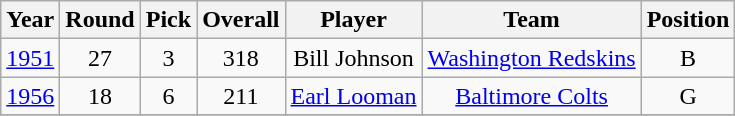<table class="wikitable sortable" style="text-align: center;">
<tr>
<th>Year</th>
<th>Round</th>
<th>Pick</th>
<th>Overall</th>
<th>Player</th>
<th>Team</th>
<th>Position</th>
</tr>
<tr>
<td><a href='#'>1951</a></td>
<td>27</td>
<td>3</td>
<td>318</td>
<td>Bill Johnson</td>
<td><a href='#'>Washington Redskins</a></td>
<td>B</td>
</tr>
<tr>
<td><a href='#'>1956</a></td>
<td>18</td>
<td>6</td>
<td>211</td>
<td><a href='#'>Earl Looman</a></td>
<td><a href='#'>Baltimore Colts</a></td>
<td>G</td>
</tr>
<tr>
</tr>
</table>
